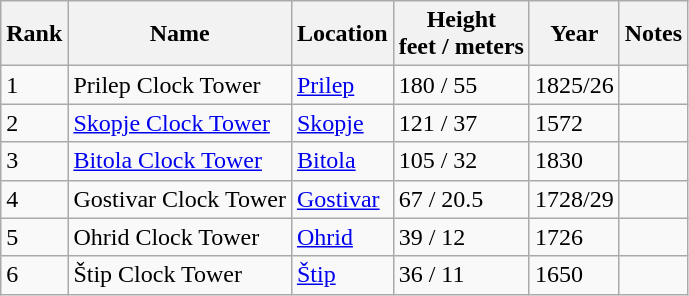<table class="wikitable sortable">
<tr>
<th>Rank</th>
<th>Name</th>
<th>Location</th>
<th>Height<br>feet / meters</th>
<th>Year</th>
<th>Notes</th>
</tr>
<tr>
<td>1</td>
<td>Prilep Clock Tower</td>
<td><a href='#'>Prilep</a></td>
<td>180 / 55</td>
<td>1825/26</td>
<td></td>
</tr>
<tr>
<td>2</td>
<td><a href='#'>Skopje Clock Tower</a></td>
<td><a href='#'>Skopje</a></td>
<td>121 / 37</td>
<td>1572</td>
<td></td>
</tr>
<tr>
<td>3</td>
<td><a href='#'>Bitola Clock Tower</a></td>
<td><a href='#'>Bitola</a></td>
<td>105 / 32</td>
<td>1830</td>
<td></td>
</tr>
<tr>
<td>4</td>
<td>Gostivar Clock Tower</td>
<td><a href='#'>Gostivar</a></td>
<td>67 / 20.5</td>
<td>1728/29</td>
<td></td>
</tr>
<tr>
<td>5</td>
<td>Ohrid Clock Tower</td>
<td><a href='#'>Ohrid</a></td>
<td>39 / 12</td>
<td>1726</td>
<td></td>
</tr>
<tr>
<td>6</td>
<td>Štip Clock Tower</td>
<td><a href='#'>Štip</a></td>
<td>36 / 11</td>
<td>1650</td>
<td></td>
</tr>
</table>
